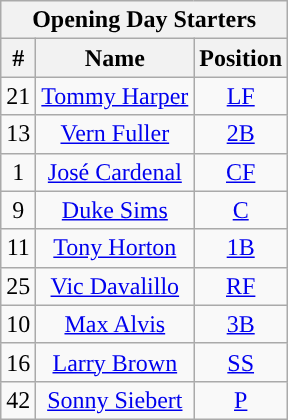<table class="wikitable" style="text-align:center">
<tr>
<th colspan="3">Opening Day Starters</th>
</tr>
<tr>
<th>#</th>
<th>Name</th>
<th>Position</th>
</tr>
<tr>
<td>21</td>
<td><a href='#'>Tommy Harper</a></td>
<td><a href='#'>LF</a></td>
</tr>
<tr>
<td>13</td>
<td><a href='#'>Vern Fuller</a></td>
<td><a href='#'>2B</a></td>
</tr>
<tr>
<td>1</td>
<td><a href='#'>José Cardenal</a></td>
<td><a href='#'>CF</a></td>
</tr>
<tr>
<td>9</td>
<td><a href='#'>Duke Sims</a></td>
<td><a href='#'>C</a></td>
</tr>
<tr>
<td>11</td>
<td><a href='#'>Tony Horton</a></td>
<td><a href='#'>1B</a></td>
</tr>
<tr>
<td>25</td>
<td><a href='#'>Vic Davalillo</a></td>
<td><a href='#'>RF</a></td>
</tr>
<tr>
<td>10</td>
<td><a href='#'>Max Alvis</a></td>
<td><a href='#'>3B</a></td>
</tr>
<tr>
<td>16</td>
<td><a href='#'>Larry Brown</a></td>
<td><a href='#'>SS</a></td>
</tr>
<tr>
<td>42</td>
<td><a href='#'>Sonny Siebert</a></td>
<td><a href='#'>P</a></td>
</tr>
</table>
